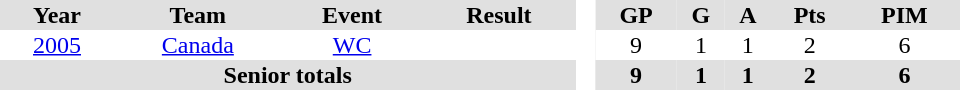<table border="0" cellpadding="1" cellspacing="0" style="text-align:center; width:40em">
<tr ALIGN="center" bgcolor="#e0e0e0">
<th>Year</th>
<th>Team</th>
<th>Event</th>
<th>Result</th>
<th rowspan="99" bgcolor="#ffffff"> </th>
<th>GP</th>
<th>G</th>
<th>A</th>
<th>Pts</th>
<th>PIM</th>
</tr>
<tr>
<td><a href='#'>2005</a></td>
<td><a href='#'>Canada</a></td>
<td><a href='#'>WC</a></td>
<td></td>
<td>9</td>
<td>1</td>
<td>1</td>
<td>2</td>
<td>6</td>
</tr>
<tr bgcolor="#e0e0e0">
<th colspan=4>Senior totals</th>
<th>9</th>
<th>1</th>
<th>1</th>
<th>2</th>
<th>6</th>
</tr>
</table>
